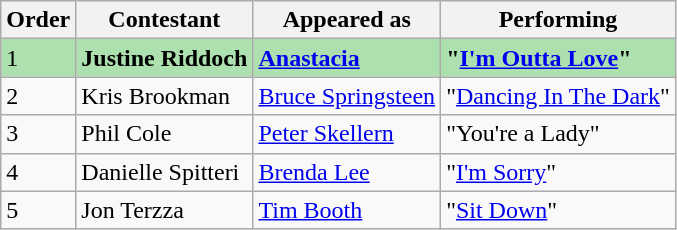<table class="wikitable">
<tr>
<th>Order</th>
<th>Contestant</th>
<th>Appeared as</th>
<th>Performing</th>
</tr>
<tr style="background:#ACE1AF;">
<td>1</td>
<td><strong>Justine Riddoch</strong></td>
<td><strong><a href='#'>Anastacia</a></strong></td>
<td><strong>"<a href='#'>I'm Outta Love</a>"</strong></td>
</tr>
<tr>
<td>2</td>
<td>Kris Brookman</td>
<td><a href='#'>Bruce Springsteen</a></td>
<td>"<a href='#'>Dancing In The Dark</a>"</td>
</tr>
<tr>
<td>3</td>
<td>Phil Cole</td>
<td><a href='#'>Peter Skellern</a></td>
<td>"You're a Lady"</td>
</tr>
<tr>
<td>4</td>
<td>Danielle Spitteri</td>
<td><a href='#'>Brenda Lee</a></td>
<td>"<a href='#'>I'm Sorry</a>"</td>
</tr>
<tr>
<td>5</td>
<td>Jon Terzza</td>
<td><a href='#'>Tim Booth</a></td>
<td>"<a href='#'>Sit Down</a>"</td>
</tr>
</table>
